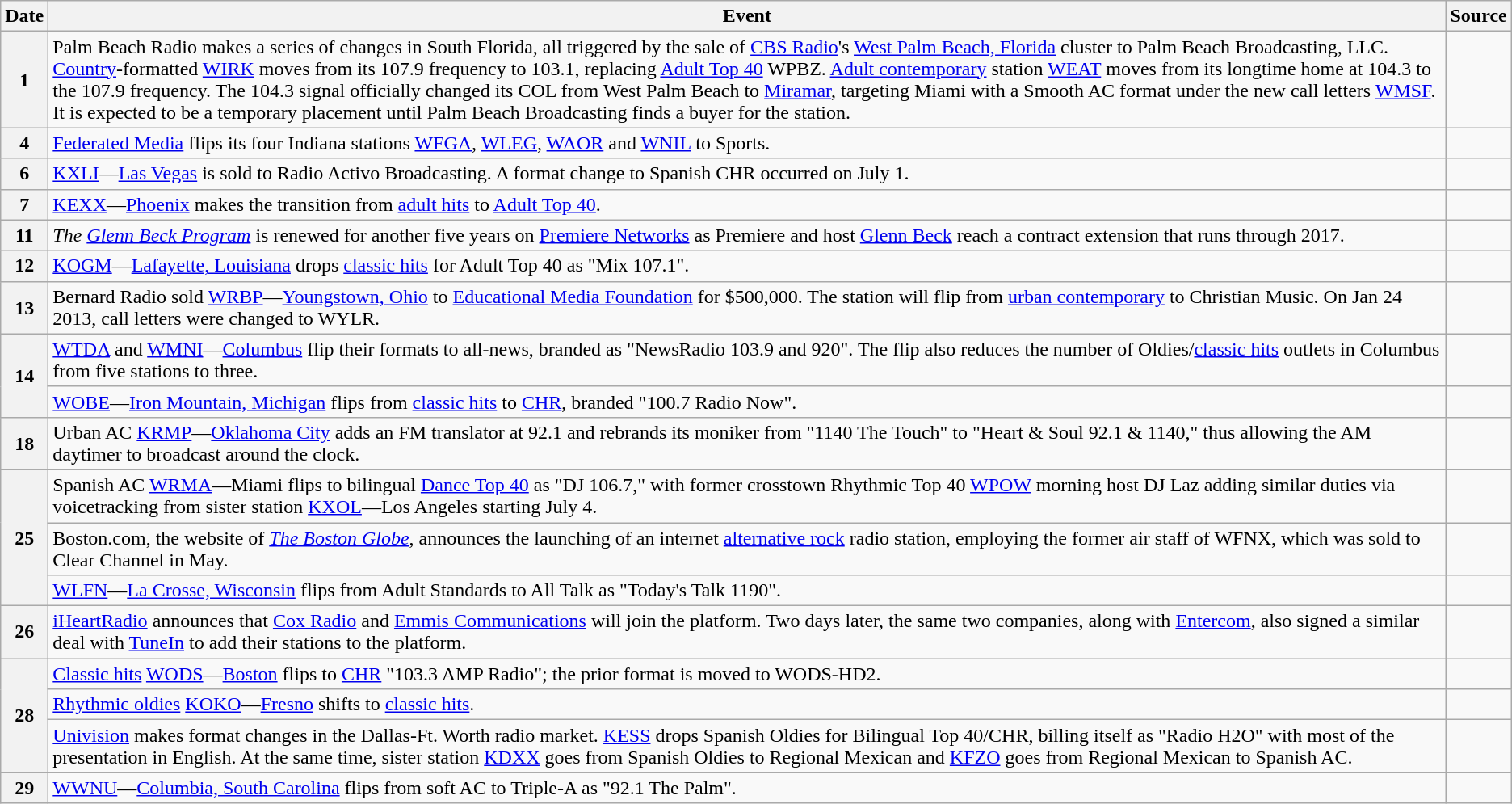<table class=wikitable>
<tr>
<th>Date</th>
<th>Event</th>
<th>Source</th>
</tr>
<tr>
<th>1</th>
<td>Palm Beach Radio makes a series of changes in South Florida, all triggered by the sale of <a href='#'>CBS Radio</a>'s <a href='#'>West Palm Beach, Florida</a> cluster to Palm Beach Broadcasting, LLC. <a href='#'>Country</a>-formatted <a href='#'>WIRK</a> moves from its 107.9 frequency to 103.1, replacing <a href='#'>Adult Top 40</a> WPBZ. <a href='#'>Adult contemporary</a> station <a href='#'>WEAT</a> moves from its longtime home at 104.3 to the 107.9 frequency. The 104.3 signal officially changed its COL from West Palm Beach to <a href='#'>Miramar</a>, targeting Miami with a Smooth AC format under the new call letters <a href='#'>WMSF</a>. It is expected to be a temporary placement until Palm Beach Broadcasting finds a buyer for the station.</td>
<td></td>
</tr>
<tr>
<th>4</th>
<td><a href='#'>Federated Media</a> flips its four Indiana stations <a href='#'>WFGA</a>, <a href='#'>WLEG</a>, <a href='#'>WAOR</a> and <a href='#'>WNIL</a> to Sports.</td>
<td></td>
</tr>
<tr>
<th>6</th>
<td><a href='#'>KXLI</a>—<a href='#'>Las Vegas</a> is sold to Radio Activo Broadcasting. A format change to Spanish CHR occurred on July 1.</td>
<td></td>
</tr>
<tr>
<th>7</th>
<td><a href='#'>KEXX</a>—<a href='#'>Phoenix</a> makes the transition from <a href='#'>adult hits</a> to <a href='#'>Adult Top 40</a>.</td>
<td></td>
</tr>
<tr>
<th>11</th>
<td><em>The <a href='#'>Glenn Beck Program</a></em> is renewed for another five years on <a href='#'>Premiere Networks</a> as Premiere and host <a href='#'>Glenn Beck</a> reach a contract extension that runs through 2017.</td>
<td></td>
</tr>
<tr>
<th>12</th>
<td><a href='#'>KOGM</a>—<a href='#'>Lafayette, Louisiana</a> drops <a href='#'>classic hits</a> for Adult Top 40 as "Mix 107.1".</td>
<td></td>
</tr>
<tr>
<th>13</th>
<td>Bernard Radio sold <a href='#'>WRBP</a>—<a href='#'>Youngstown, Ohio</a> to <a href='#'>Educational Media Foundation</a> for $500,000. The station will flip from <a href='#'>urban contemporary</a> to Christian Music. On Jan 24 2013, call letters were changed to WYLR.</td>
<td></td>
</tr>
<tr>
<th rowspan="2">14</th>
<td><a href='#'>WTDA</a> and <a href='#'>WMNI</a>—<a href='#'>Columbus</a> flip their formats to all-news, branded as "NewsRadio 103.9 and 920". The flip also reduces the number of Oldies/<a href='#'>classic hits</a> outlets in Columbus from five stations to three.</td>
<td></td>
</tr>
<tr>
<td><a href='#'>WOBE</a>—<a href='#'>Iron Mountain, Michigan</a> flips from <a href='#'>classic hits</a> to <a href='#'>CHR</a>, branded "100.7 Radio Now".</td>
<td></td>
</tr>
<tr>
<th>18</th>
<td>Urban AC <a href='#'>KRMP</a>—<a href='#'>Oklahoma City</a> adds an FM translator at 92.1 and rebrands its moniker from "1140 The Touch" to "Heart & Soul 92.1 & 1140," thus allowing the AM daytimer to broadcast around the clock.</td>
<td></td>
</tr>
<tr>
<th rowspan="3">25</th>
<td>Spanish AC <a href='#'>WRMA</a>—Miami flips to bilingual <a href='#'>Dance Top 40</a> as "DJ 106.7," with former crosstown Rhythmic Top 40 <a href='#'>WPOW</a> morning host DJ Laz adding similar duties via voicetracking from sister station <a href='#'>KXOL</a>—Los Angeles starting July 4.</td>
<td></td>
</tr>
<tr>
<td>Boston.com, the website of <em><a href='#'>The Boston Globe</a></em>, announces the launching of an internet <a href='#'>alternative rock</a> radio station, employing the former air staff of WFNX, which was sold to Clear Channel in May.</td>
<td></td>
</tr>
<tr>
<td><a href='#'>WLFN</a>—<a href='#'>La Crosse, Wisconsin</a> flips from Adult Standards to All Talk as "Today's Talk 1190".</td>
<td></td>
</tr>
<tr>
<th>26</th>
<td><a href='#'>iHeartRadio</a> announces that <a href='#'>Cox Radio</a> and <a href='#'>Emmis Communications</a> will join the platform. Two days later, the same two companies, along with <a href='#'>Entercom</a>, also signed a similar deal with <a href='#'>TuneIn</a> to add their stations to the platform.</td>
<td></td>
</tr>
<tr>
<th rowspan="3">28</th>
<td><a href='#'>Classic hits</a> <a href='#'>WODS</a>—<a href='#'>Boston</a> flips to <a href='#'>CHR</a> "103.3 AMP Radio"; the prior format is moved to WODS-HD2.</td>
<td></td>
</tr>
<tr>
<td><a href='#'>Rhythmic oldies</a> <a href='#'>KOKO</a>—<a href='#'>Fresno</a> shifts to <a href='#'>classic hits</a>.</td>
<td></td>
</tr>
<tr>
<td><a href='#'>Univision</a> makes format changes in the Dallas-Ft. Worth radio market. <a href='#'>KESS</a> drops Spanish Oldies for Bilingual Top 40/CHR, billing itself as "Radio H2O" with most of the presentation in English. At the same time, sister station <a href='#'>KDXX</a> goes from Spanish Oldies to Regional Mexican and <a href='#'>KFZO</a> goes from Regional Mexican to Spanish AC.</td>
<td></td>
</tr>
<tr>
<th rowspan="2">29</th>
<td><a href='#'>WWNU</a>—<a href='#'>Columbia, South Carolina</a> flips from soft AC to Triple-A as "92.1 The Palm".</td>
<td></td>
</tr>
</table>
